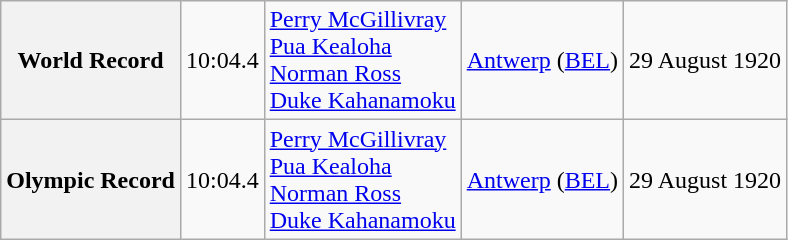<table class="wikitable" style="text-align:left">
<tr>
<th>World Record</th>
<td>10:04.4</td>
<td> <a href='#'>Perry McGillivray</a><br> <a href='#'>Pua Kealoha</a><br> <a href='#'>Norman Ross</a><br> <a href='#'>Duke Kahanamoku</a></td>
<td><a href='#'>Antwerp</a> (<a href='#'>BEL</a>)</td>
<td>29 August 1920</td>
</tr>
<tr>
<th>Olympic Record</th>
<td>10:04.4</td>
<td> <a href='#'>Perry McGillivray</a><br> <a href='#'>Pua Kealoha</a><br> <a href='#'>Norman Ross</a><br> <a href='#'>Duke Kahanamoku</a></td>
<td><a href='#'>Antwerp</a> (<a href='#'>BEL</a>)</td>
<td>29 August 1920</td>
</tr>
</table>
